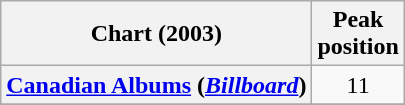<table class="wikitable sortable plainrowheaders" style="text-align:center">
<tr>
<th scope="col">Chart (2003)</th>
<th scope="col">Peak<br>position</th>
</tr>
<tr>
<th scope="row"><a href='#'>Canadian Albums</a> (<a href='#'><em>Billboard</em></a>)</th>
<td style="text-align:center;">11</td>
</tr>
<tr>
</tr>
<tr>
</tr>
<tr>
</tr>
<tr>
</tr>
<tr>
</tr>
<tr>
</tr>
</table>
